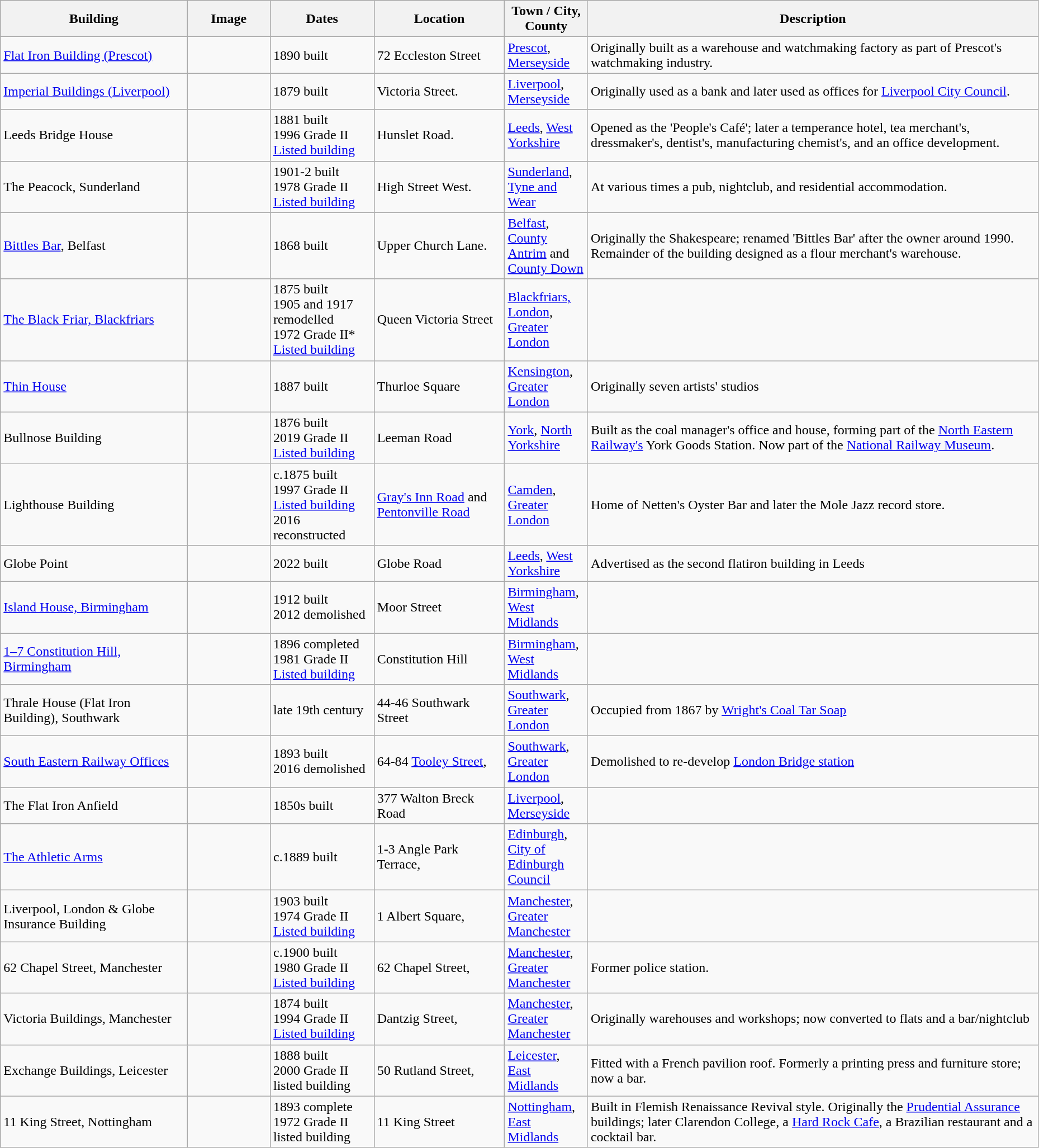<table class="wikitable sortable" style="width:98%">
<tr>
<th width = 18%><strong>Building</strong></th>
<th width = 8% class="unsortable"><strong>Image</strong></th>
<th width = 10%><strong>Dates</strong></th>
<th><strong>Location</strong></th>
<th width = 8%><strong>Town / City, County</strong></th>
<th class="unsortable"><strong>Description</strong></th>
</tr>
<tr>
<td><a href='#'>Flat Iron Building (Prescot)</a></td>
<td></td>
<td>1890 built</td>
<td>72 Eccleston Street<br></td>
<td><a href='#'>Prescot</a>, <a href='#'>Merseyside</a></td>
<td>Originally built as a warehouse and watchmaking factory as part of Prescot's watchmaking industry.</td>
</tr>
<tr>
<td><a href='#'>Imperial Buildings (Liverpool)</a></td>
<td></td>
<td>1879 built</td>
<td>Victoria Street.<br></td>
<td><a href='#'>Liverpool</a>, <a href='#'>Merseyside</a></td>
<td>Originally used as a bank and later used as offices for <a href='#'>Liverpool City Council</a>.</td>
</tr>
<tr>
<td>Leeds Bridge House</td>
<td></td>
<td>1881 built<br>1996 Grade II <a href='#'>Listed building</a></td>
<td>Hunslet Road.<br></td>
<td><a href='#'>Leeds</a>, <a href='#'>West Yorkshire</a></td>
<td>Opened as the 'People's Café'; later a temperance hotel, tea merchant's, dressmaker's, dentist's, manufacturing chemist's, and an office development.</td>
</tr>
<tr>
<td>The Peacock, Sunderland</td>
<td></td>
<td>1901-2 built<br>1978 Grade II <a href='#'>Listed building</a></td>
<td>High Street West.<br></td>
<td><a href='#'>Sunderland</a>, <a href='#'>Tyne and Wear</a></td>
<td>At various times a pub, nightclub, and residential accommodation.</td>
</tr>
<tr>
<td><a href='#'>Bittles Bar</a>, Belfast</td>
<td></td>
<td>1868 built</td>
<td>Upper Church Lane.<br></td>
<td><a href='#'>Belfast</a>, <a href='#'>County Antrim</a> and <a href='#'>County Down</a></td>
<td>Originally the Shakespeare; renamed 'Bittles Bar' after the owner around 1990. Remainder of the building designed as a flour merchant's warehouse.</td>
</tr>
<tr>
<td><a href='#'>The Black Friar, Blackfriars</a></td>
<td></td>
<td>1875 built<br>1905 and 1917 remodelled<br>1972 Grade II* <a href='#'>Listed building</a></td>
<td>Queen Victoria Street<br></td>
<td><a href='#'>Blackfriars, London</a>, <a href='#'>Greater London</a></td>
</tr>
<tr>
<td><a href='#'>Thin House</a></td>
<td></td>
<td>1887 built</td>
<td>Thurloe Square<br></td>
<td><a href='#'>Kensington</a>, <a href='#'>Greater London</a></td>
<td>Originally seven artists' studios</td>
</tr>
<tr>
<td>Bullnose Building</td>
<td></td>
<td>1876 built<br>2019 Grade II <a href='#'>Listed building</a></td>
<td>Leeman Road<br></td>
<td><a href='#'>York</a>, <a href='#'>North Yorkshire</a></td>
<td>Built as the coal manager's office and house, forming part of the <a href='#'>North Eastern Railway's</a> York Goods Station. Now part of the <a href='#'>National Railway Museum</a>.</td>
</tr>
<tr>
<td>Lighthouse Building</td>
<td></td>
<td>c.1875 built<br>1997 Grade II <a href='#'>Listed building</a><br>2016 reconstructed</td>
<td><a href='#'>Gray's Inn Road</a> and <a href='#'>Pentonville Road</a><br></td>
<td><a href='#'>Camden</a>, <a href='#'>Greater London</a></td>
<td>Home of Netten's Oyster Bar and later the Mole Jazz record store.</td>
</tr>
<tr>
<td>Globe Point</td>
<td></td>
<td>2022 built</td>
<td>Globe Road<br></td>
<td><a href='#'>Leeds</a>, <a href='#'>West Yorkshire</a></td>
<td>Advertised as the second flatiron building in Leeds</td>
</tr>
<tr>
<td><a href='#'>Island House, Birmingham</a></td>
<td></td>
<td>1912 built<br>2012 demolished</td>
<td>Moor Street<br></td>
<td><a href='#'>Birmingham</a>, <a href='#'>West Midlands</a></td>
<td></td>
</tr>
<tr>
<td><a href='#'>1–7 Constitution Hill, Birmingham</a></td>
<td></td>
<td>1896 completed<br>1981 Grade II <a href='#'>Listed building</a></td>
<td>Constitution Hill<br></td>
<td><a href='#'>Birmingham</a>, <a href='#'>West Midlands</a></td>
<td></td>
</tr>
<tr>
<td>Thrale House (Flat Iron Building), Southwark</td>
<td></td>
<td>late 19th century</td>
<td>44-46 Southwark Street<br></td>
<td><a href='#'>Southwark</a>, <a href='#'>Greater London</a></td>
<td>Occupied from 1867 by <a href='#'>Wright's Coal Tar Soap</a></td>
</tr>
<tr>
<td><a href='#'>South Eastern Railway Offices</a></td>
<td></td>
<td>1893 built<br>2016 demolished</td>
<td>64-84 <a href='#'>Tooley Street</a>,<br></td>
<td><a href='#'>Southwark</a>, <a href='#'>Greater London</a></td>
<td>Demolished to re-develop <a href='#'>London Bridge station</a></td>
</tr>
<tr>
<td>The Flat Iron Anfield</td>
<td></td>
<td>1850s built</td>
<td>377 Walton Breck Road<br></td>
<td><a href='#'>Liverpool</a>, <a href='#'>Merseyside</a></td>
<td></td>
</tr>
<tr>
<td><a href='#'>The Athletic Arms</a></td>
<td></td>
<td>c.1889 built</td>
<td>1-3 Angle Park Terrace,<br></td>
<td><a href='#'>Edinburgh</a>, <a href='#'>City of Edinburgh Council</a></td>
<td></td>
</tr>
<tr>
<td>Liverpool, London & Globe Insurance Building</td>
<td></td>
<td>1903 built<br>1974 Grade II <a href='#'>Listed building</a></td>
<td>1 Albert Square,<br></td>
<td><a href='#'>Manchester</a>, <a href='#'>Greater Manchester</a></td>
<td></td>
</tr>
<tr>
<td>62 Chapel Street, Manchester</td>
<td></td>
<td>c.1900 built<br>1980 Grade II <a href='#'>Listed building</a></td>
<td>62 Chapel Street,<br></td>
<td><a href='#'>Manchester</a>, <a href='#'>Greater Manchester</a></td>
<td>Former police station.</td>
</tr>
<tr>
<td>Victoria Buildings, Manchester</td>
<td></td>
<td>1874 built<br>1994 Grade II <a href='#'>Listed building</a></td>
<td>Dantzig Street,<br></td>
<td><a href='#'>Manchester</a>, <a href='#'>Greater Manchester</a></td>
<td>Originally warehouses and workshops; now converted to flats and a bar/nightclub</td>
</tr>
<tr>
<td>Exchange Buildings, Leicester</td>
<td></td>
<td>1888 built<br> 2000 Grade II listed building</td>
<td>50 Rutland Street,<br></td>
<td><a href='#'>Leicester</a>, <a href='#'>East Midlands</a></td>
<td>Fitted with a French pavilion roof. Formerly a printing press and furniture store; now a bar.</td>
</tr>
<tr>
<td>11 King Street, Nottingham</td>
<td></td>
<td>1893 complete <br>1972 Grade II listed building</td>
<td>11 King Street<br></td>
<td><a href='#'>Nottingham</a>, <a href='#'>East Midlands</a></td>
<td>Built in Flemish Renaissance Revival style. Originally the <a href='#'>Prudential Assurance</a> buildings; later Clarendon College, a <a href='#'>Hard Rock Cafe</a>, a Brazilian restaurant and a cocktail bar.</td>
</tr>
</table>
